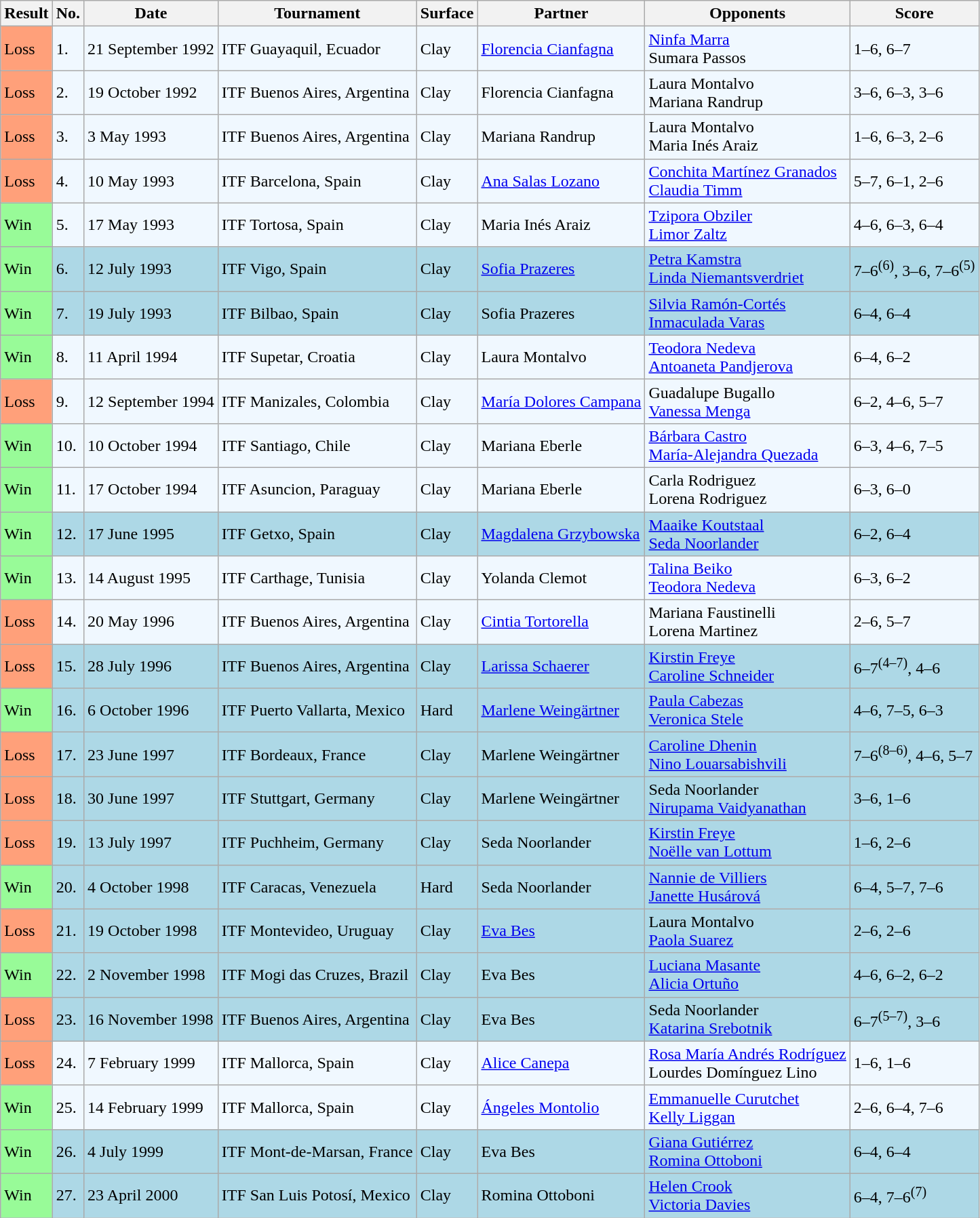<table class="sortable wikitable">
<tr>
<th>Result</th>
<th>No.</th>
<th>Date</th>
<th>Tournament</th>
<th>Surface</th>
<th>Partner</th>
<th>Opponents</th>
<th class="unsortable">Score</th>
</tr>
<tr style="background:#f0f8ff;">
<td style="background:#ffa07a;">Loss</td>
<td>1.</td>
<td>21 September 1992</td>
<td>ITF Guayaquil, Ecuador</td>
<td>Clay</td>
<td> <a href='#'>Florencia Cianfagna</a></td>
<td> <a href='#'>Ninfa Marra</a> <br>  Sumara Passos</td>
<td>1–6, 6–7</td>
</tr>
<tr style="background:#f0f8ff;">
<td style="background:#ffa07a;">Loss</td>
<td>2.</td>
<td>19 October 1992</td>
<td>ITF Buenos Aires, Argentina</td>
<td>Clay</td>
<td> Florencia Cianfagna</td>
<td> Laura Montalvo <br>  Mariana Randrup</td>
<td>3–6, 6–3, 3–6</td>
</tr>
<tr style="background:#f0f8ff;">
<td style="background:#ffa07a;">Loss</td>
<td>3.</td>
<td>3 May 1993</td>
<td>ITF Buenos Aires, Argentina</td>
<td>Clay</td>
<td> Mariana Randrup</td>
<td> Laura Montalvo <br>  Maria Inés Araiz</td>
<td>1–6, 6–3, 2–6</td>
</tr>
<tr style="background:#f0f8ff;">
<td style="background:#ffa07a;">Loss</td>
<td>4.</td>
<td>10 May 1993</td>
<td>ITF Barcelona, Spain</td>
<td>Clay</td>
<td> <a href='#'>Ana Salas Lozano</a></td>
<td> <a href='#'>Conchita Martínez Granados</a> <br>  <a href='#'>Claudia Timm</a></td>
<td>5–7, 6–1, 2–6</td>
</tr>
<tr style="background:#f0f8ff;">
<td style="background:#98fb98;">Win</td>
<td>5.</td>
<td>17 May 1993</td>
<td>ITF Tortosa, Spain</td>
<td>Clay</td>
<td> Maria Inés Araiz</td>
<td> <a href='#'>Tzipora Obziler</a> <br>  <a href='#'>Limor Zaltz</a></td>
<td>4–6, 6–3, 6–4</td>
</tr>
<tr bgcolor="lightblue">
<td style="background:#98fb98;">Win</td>
<td>6.</td>
<td>12 July 1993</td>
<td>ITF Vigo, Spain</td>
<td>Clay</td>
<td> <a href='#'>Sofia Prazeres</a></td>
<td> <a href='#'>Petra Kamstra</a> <br>  <a href='#'>Linda Niemantsverdriet</a></td>
<td>7–6<sup>(6)</sup>, 3–6, 7–6<sup>(5)</sup></td>
</tr>
<tr bgcolor="lightblue">
<td style="background:#98fb98;">Win</td>
<td>7.</td>
<td>19 July 1993</td>
<td>ITF Bilbao, Spain</td>
<td>Clay</td>
<td> Sofia Prazeres</td>
<td> <a href='#'>Silvia Ramón-Cortés</a> <br>  <a href='#'>Inmaculada Varas</a></td>
<td>6–4, 6–4</td>
</tr>
<tr style="background:#f0f8ff;">
<td style="background:#98fb98;">Win</td>
<td>8.</td>
<td>11 April 1994</td>
<td>ITF Supetar, Croatia</td>
<td>Clay</td>
<td> Laura Montalvo</td>
<td> <a href='#'>Teodora Nedeva</a> <br>  <a href='#'>Antoaneta Pandjerova</a></td>
<td>6–4, 6–2</td>
</tr>
<tr style="background:#f0f8ff;">
<td style="background:#ffa07a;">Loss</td>
<td>9.</td>
<td>12 September 1994</td>
<td>ITF Manizales, Colombia</td>
<td>Clay</td>
<td> <a href='#'>María Dolores Campana</a></td>
<td> Guadalupe Bugallo <br>  <a href='#'>Vanessa Menga</a></td>
<td>6–2, 4–6, 5–7</td>
</tr>
<tr style="background:#f0f8ff;">
<td style="background:#98fb98;">Win</td>
<td>10.</td>
<td>10 October 1994</td>
<td>ITF Santiago, Chile</td>
<td>Clay</td>
<td> Mariana Eberle</td>
<td> <a href='#'>Bárbara Castro</a> <br>  <a href='#'>María-Alejandra Quezada</a></td>
<td>6–3, 4–6, 7–5</td>
</tr>
<tr style="background:#f0f8ff;">
<td style="background:#98fb98;">Win</td>
<td>11.</td>
<td>17 October 1994</td>
<td>ITF Asuncion, Paraguay</td>
<td>Clay</td>
<td> Mariana Eberle</td>
<td> Carla Rodriguez <br>  Lorena Rodriguez</td>
<td>6–3, 6–0</td>
</tr>
<tr bgcolor="lightblue">
<td style="background:#98fb98;">Win</td>
<td>12.</td>
<td>17 June 1995</td>
<td>ITF Getxo, Spain</td>
<td>Clay</td>
<td> <a href='#'>Magdalena Grzybowska</a></td>
<td> <a href='#'>Maaike Koutstaal</a> <br>  <a href='#'>Seda Noorlander</a></td>
<td>6–2, 6–4</td>
</tr>
<tr style="background:#f0f8ff;">
<td style="background:#98fb98;">Win</td>
<td>13.</td>
<td>14 August 1995</td>
<td>ITF Carthage, Tunisia</td>
<td>Clay</td>
<td> Yolanda Clemot</td>
<td> <a href='#'>Talina Beiko</a> <br>  <a href='#'>Teodora Nedeva</a></td>
<td>6–3, 6–2</td>
</tr>
<tr style="background:#f0f8ff;">
<td style="background:#ffa07a;">Loss</td>
<td>14.</td>
<td>20 May 1996</td>
<td>ITF Buenos Aires, Argentina</td>
<td>Clay</td>
<td> <a href='#'>Cintia Tortorella</a></td>
<td> Mariana Faustinelli <br>  Lorena Martinez</td>
<td>2–6, 5–7</td>
</tr>
<tr style="background:lightblue;">
<td style="background:#ffa07a;">Loss</td>
<td>15.</td>
<td>28 July 1996</td>
<td>ITF Buenos Aires, Argentina</td>
<td>Clay</td>
<td> <a href='#'>Larissa Schaerer</a></td>
<td> <a href='#'>Kirstin Freye</a><br> <a href='#'>Caroline Schneider</a></td>
<td>6–7<sup>(4–7)</sup>, 4–6</td>
</tr>
<tr style="background:lightblue;">
<td style="background:#98fb98;">Win</td>
<td>16.</td>
<td>6 October 1996</td>
<td>ITF Puerto Vallarta, Mexico</td>
<td>Hard</td>
<td> <a href='#'>Marlene Weingärtner</a></td>
<td> <a href='#'>Paula Cabezas</a> <br>  <a href='#'>Veronica Stele</a></td>
<td>4–6, 7–5, 6–3</td>
</tr>
<tr style="background:lightblue;">
<td style="background:#ffa07a;">Loss</td>
<td>17.</td>
<td>23 June 1997</td>
<td>ITF Bordeaux, France</td>
<td>Clay</td>
<td> Marlene Weingärtner</td>
<td> <a href='#'>Caroline Dhenin</a> <br>  <a href='#'>Nino Louarsabishvili</a></td>
<td>7–6<sup>(8–6)</sup>, 4–6, 5–7</td>
</tr>
<tr bgcolor="lightblue">
<td style="background:#ffa07a;">Loss</td>
<td>18.</td>
<td>30 June 1997</td>
<td>ITF Stuttgart, Germany</td>
<td>Clay</td>
<td> Marlene Weingärtner</td>
<td> Seda Noorlander <br>  <a href='#'>Nirupama Vaidyanathan</a></td>
<td>3–6, 1–6</td>
</tr>
<tr style="background:lightblue;">
<td style="background:#ffa07a;">Loss</td>
<td>19.</td>
<td>13 July 1997</td>
<td>ITF Puchheim, Germany</td>
<td>Clay</td>
<td> Seda Noorlander</td>
<td> <a href='#'>Kirstin Freye</a> <br>  <a href='#'>Noëlle van Lottum</a></td>
<td>1–6, 2–6</td>
</tr>
<tr bgcolor=lightblue>
<td style="background:#98fb98;">Win</td>
<td>20.</td>
<td>4 October 1998</td>
<td>ITF Caracas, Venezuela</td>
<td>Hard</td>
<td> Seda Noorlander</td>
<td> <a href='#'>Nannie de Villiers</a> <br>  <a href='#'>Janette Husárová</a></td>
<td>6–4, 5–7, 7–6</td>
</tr>
<tr style="background:lightblue;">
<td style="background:#ffa07a;">Loss</td>
<td>21.</td>
<td>19 October 1998</td>
<td>ITF Montevideo, Uruguay</td>
<td>Clay</td>
<td> <a href='#'>Eva Bes</a></td>
<td> Laura Montalvo <br>  <a href='#'>Paola Suarez</a></td>
<td>2–6, 2–6</td>
</tr>
<tr style="background:lightblue;">
<td style="background:#98fb98;">Win</td>
<td>22.</td>
<td>2 November 1998</td>
<td>ITF Mogi das Cruzes, Brazil</td>
<td>Clay</td>
<td> Eva Bes</td>
<td> <a href='#'>Luciana Masante</a> <br>  <a href='#'>Alicia Ortuño</a></td>
<td>4–6, 6–2, 6–2</td>
</tr>
<tr style="background:lightblue;">
<td style="background:#ffa07a;">Loss</td>
<td>23.</td>
<td>16 November 1998</td>
<td>ITF Buenos Aires, Argentina</td>
<td>Clay</td>
<td> Eva Bes</td>
<td> Seda Noorlander <br>  <a href='#'>Katarina Srebotnik</a></td>
<td>6–7<sup>(5–7)</sup>, 3–6</td>
</tr>
<tr style="background:#f0f8ff;">
<td style="background:#ffa07a;">Loss</td>
<td>24.</td>
<td>7 February 1999</td>
<td>ITF Mallorca, Spain</td>
<td>Clay</td>
<td> <a href='#'>Alice Canepa</a></td>
<td> <a href='#'>Rosa María Andrés Rodríguez</a> <br>  Lourdes Domínguez Lino</td>
<td>1–6, 1–6</td>
</tr>
<tr style="background:#f0f8ff;">
<td style="background:#98fb98;">Win</td>
<td>25.</td>
<td>14 February 1999</td>
<td>ITF Mallorca, Spain</td>
<td>Clay</td>
<td> <a href='#'>Ángeles Montolio</a></td>
<td> <a href='#'>Emmanuelle Curutchet</a> <br>  <a href='#'>Kelly Liggan</a></td>
<td>2–6, 6–4, 7–6</td>
</tr>
<tr style="background:lightblue;">
<td style="background:#98fb98;">Win</td>
<td>26.</td>
<td>4 July 1999</td>
<td>ITF Mont-de-Marsan, France</td>
<td>Clay</td>
<td> Eva Bes</td>
<td> <a href='#'>Giana Gutiérrez</a> <br>  <a href='#'>Romina Ottoboni</a></td>
<td>6–4, 6–4</td>
</tr>
<tr style="background:lightblue;">
<td style="background:#98fb98;">Win</td>
<td>27.</td>
<td>23 April 2000</td>
<td>ITF San Luis Potosí, Mexico</td>
<td>Clay</td>
<td> Romina Ottoboni</td>
<td> <a href='#'>Helen Crook</a> <br>  <a href='#'>Victoria Davies</a></td>
<td>6–4, 7–6<sup>(7)</sup></td>
</tr>
</table>
